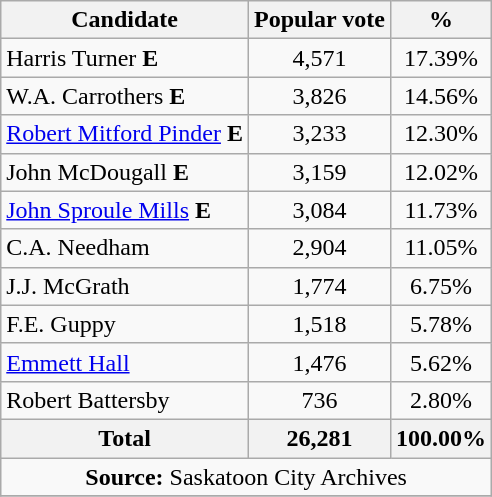<table class="wikitable">
<tr>
<th>Candidate</th>
<th>Popular vote</th>
<th>%</th>
</tr>
<tr>
<td>Harris Turner <strong>E</strong></td>
<td align=center>4,571</td>
<td align=center>17.39%</td>
</tr>
<tr>
<td>W.A. Carrothers <strong>E</strong></td>
<td align=center>3,826</td>
<td align=center>14.56%</td>
</tr>
<tr>
<td><a href='#'>Robert Mitford Pinder</a> <strong>E</strong></td>
<td align=center>3,233</td>
<td align=center>12.30%</td>
</tr>
<tr>
<td>John McDougall <strong>E</strong></td>
<td align=center>3,159</td>
<td align=center>12.02%</td>
</tr>
<tr>
<td><a href='#'>John Sproule Mills</a> <strong>E</strong></td>
<td align=center>3,084</td>
<td align=center>11.73%</td>
</tr>
<tr>
<td>C.A. Needham</td>
<td align=center>2,904</td>
<td align=center>11.05%</td>
</tr>
<tr>
<td>J.J. McGrath</td>
<td align=center>1,774</td>
<td align=center>6.75%</td>
</tr>
<tr>
<td>F.E. Guppy</td>
<td align=center>1,518</td>
<td align=center>5.78%</td>
</tr>
<tr>
<td><a href='#'>Emmett Hall</a></td>
<td align=center>1,476</td>
<td align=center>5.62%</td>
</tr>
<tr>
<td>Robert Battersby</td>
<td align=center>736</td>
<td align=center>2.80%</td>
</tr>
<tr>
<th>Total</th>
<th align=right>26,281</th>
<th align=right>100.00%</th>
</tr>
<tr>
<td align="center" colspan=3><strong>Source:</strong> Saskatoon City Archives</td>
</tr>
<tr>
</tr>
</table>
